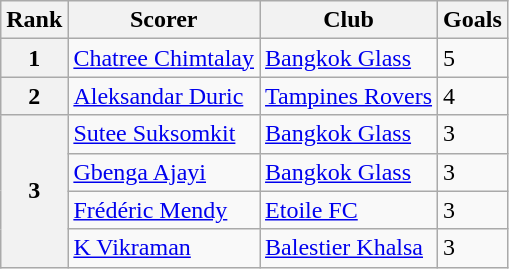<table class="wikitable">
<tr>
<th>Rank</th>
<th>Scorer</th>
<th>Club</th>
<th>Goals</th>
</tr>
<tr>
<th rowspan="1">1</th>
<td align="left"> <a href='#'>Chatree Chimtalay</a></td>
<td align="left"> <a href='#'>Bangkok Glass</a></td>
<td>5</td>
</tr>
<tr>
<th rowspan="1">2</th>
<td align="left"> <a href='#'>Aleksandar Duric</a></td>
<td align="left"><a href='#'>Tampines Rovers</a></td>
<td>4</td>
</tr>
<tr>
<th rowspan="4">3</th>
<td align="left"> <a href='#'>Sutee Suksomkit</a></td>
<td align="left"> <a href='#'>Bangkok Glass</a></td>
<td>3</td>
</tr>
<tr>
<td align="left"> <a href='#'>Gbenga Ajayi</a></td>
<td align="left"> <a href='#'>Bangkok Glass</a></td>
<td>3</td>
</tr>
<tr>
<td align="left"> <a href='#'>Frédéric Mendy</a></td>
<td align="left"> <a href='#'>Etoile FC</a></td>
<td>3</td>
</tr>
<tr>
<td align="left"> <a href='#'>K Vikraman</a></td>
<td align="left"><a href='#'>Balestier Khalsa</a></td>
<td>3</td>
</tr>
</table>
